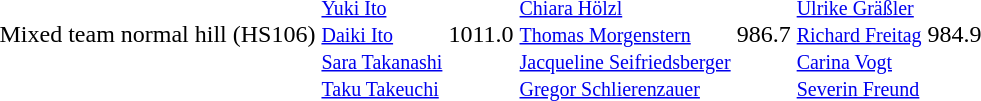<table>
<tr>
<td>Mixed team normal hill (HS106)<br></td>
<td><br><small><a href='#'>Yuki Ito</a><br><a href='#'>Daiki Ito</a><br><a href='#'>Sara Takanashi</a><br><a href='#'>Taku Takeuchi</a></small></td>
<td>1011.0</td>
<td><br><small><a href='#'>Chiara Hölzl</a><br><a href='#'>Thomas Morgenstern</a><br><a href='#'>Jacqueline Seifriedsberger</a><br><a href='#'>Gregor Schlierenzauer</a></small></td>
<td>986.7</td>
<td><br><small><a href='#'>Ulrike Gräßler</a><br><a href='#'>Richard Freitag</a><br><a href='#'>Carina Vogt</a><br><a href='#'>Severin Freund</a></small></td>
<td>984.9</td>
</tr>
</table>
